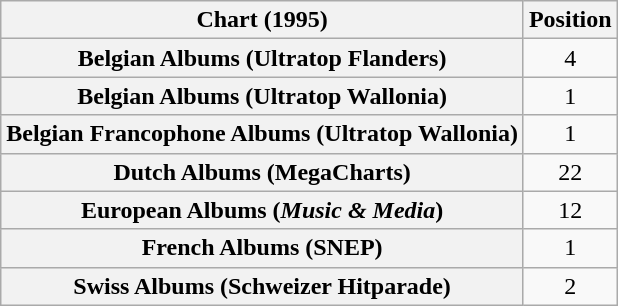<table class="wikitable sortable plainrowheaders" style="text-align:center">
<tr>
<th scope="col">Chart (1995)</th>
<th scope="col">Position</th>
</tr>
<tr>
<th scope="row">Belgian Albums (Ultratop Flanders)</th>
<td>4</td>
</tr>
<tr>
<th scope="row">Belgian Albums (Ultratop Wallonia)</th>
<td>1</td>
</tr>
<tr>
<th scope="row">Belgian Francophone Albums (Ultratop Wallonia)</th>
<td>1</td>
</tr>
<tr>
<th scope="row">Dutch Albums (MegaCharts)</th>
<td>22</td>
</tr>
<tr>
<th scope="row">European Albums (<em>Music & Media</em>)</th>
<td>12</td>
</tr>
<tr>
<th scope="row">French Albums (SNEP)</th>
<td>1</td>
</tr>
<tr>
<th scope="row">Swiss Albums (Schweizer Hitparade)</th>
<td>2</td>
</tr>
</table>
